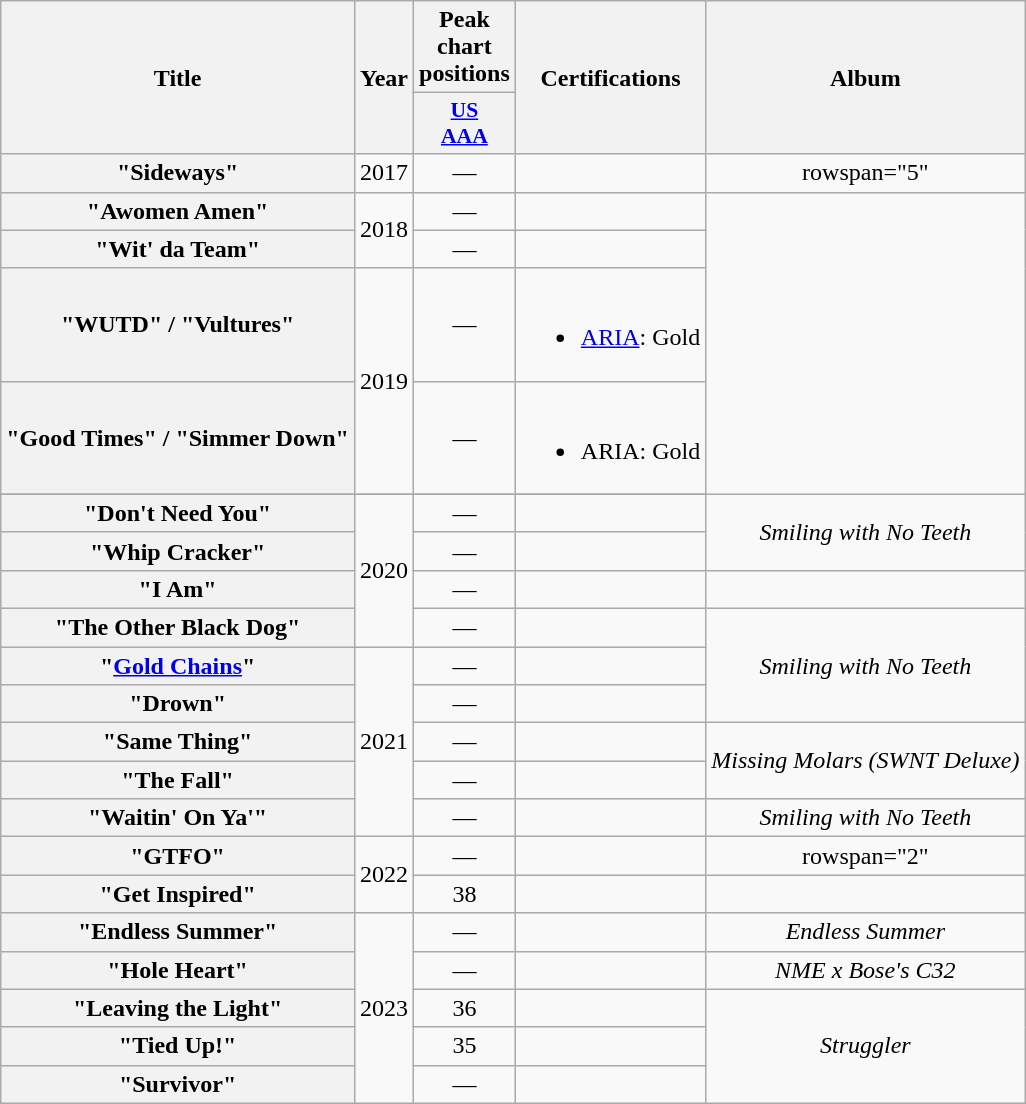<table class="wikitable plainrowheaders" style="text-align:center;">
<tr>
<th rowspan="2" scope="col">Title</th>
<th rowspan="2" scope="col">Year</th>
<th rowspan="1" scope="col">Peak chart positions</th>
<th rowspan="2" scope="col">Certifications</th>
<th rowspan="2" scope="col">Album</th>
</tr>
<tr>
<th scope="col" style="width:3em;font-size:90%;"><a href='#'>US<br>AAA</a><br></th>
</tr>
<tr>
<th scope="row">"Sideways"</th>
<td>2017</td>
<td>—</td>
<td></td>
<td>rowspan="5" </td>
</tr>
<tr>
<th scope="row">"Awomen Amen"</th>
<td rowspan="2">2018</td>
<td>—</td>
<td></td>
</tr>
<tr>
<th scope="row">"Wit' da Team"</th>
<td>—</td>
<td></td>
</tr>
<tr>
<th scope="row">"WUTD" / "Vultures"</th>
<td rowspan="2">2019</td>
<td>—</td>
<td><br><ul><li><a href='#'>ARIA</a>: Gold</li></ul></td>
</tr>
<tr>
<th scope="row">"Good Times" / "Simmer Down"</th>
<td>—</td>
<td><br><ul><li>ARIA: Gold</li></ul></td>
</tr>
<tr>
</tr>
<tr>
<th scope="row">"Don't Need You"</th>
<td rowspan="4">2020</td>
<td>—</td>
<td></td>
<td rowspan="2"><em>Smiling with No Teeth</em></td>
</tr>
<tr>
<th scope="row">"Whip Cracker"</th>
<td>—</td>
<td></td>
</tr>
<tr>
<th scope="row">"I Am"</th>
<td>—</td>
<td></td>
<td></td>
</tr>
<tr>
<th scope="row">"The Other Black Dog"</th>
<td>—</td>
<td></td>
<td rowspan="3"><em>Smiling with No Teeth</em></td>
</tr>
<tr>
<th scope="row">"<a href='#'>Gold Chains</a>"</th>
<td rowspan="5">2021</td>
<td>—</td>
<td></td>
</tr>
<tr>
<th scope="row">"Drown" <br></th>
<td>—</td>
<td></td>
</tr>
<tr>
<th scope="row">"Same Thing"</th>
<td>—</td>
<td></td>
<td rowspan="2"><em>Missing Molars (SWNT Deluxe)</em></td>
</tr>
<tr>
<th scope="row">"The Fall"</th>
<td>—</td>
<td></td>
</tr>
<tr>
<th scope="row">"Waitin' On Ya'"</th>
<td>—</td>
<td></td>
<td><em>Smiling with No Teeth</em></td>
</tr>
<tr>
<th scope="row">"GTFO"</th>
<td rowspan="2">2022</td>
<td>—</td>
<td></td>
<td>rowspan="2" </td>
</tr>
<tr>
<th scope="row">"Get Inspired"</th>
<td>38</td>
<td></td>
</tr>
<tr>
<th scope="row">"Endless Summer"<br></th>
<td rowspan="5">2023</td>
<td>—</td>
<td></td>
<td><em>Endless Summer</em></td>
</tr>
<tr>
<th scope="row">"Hole Heart"</th>
<td>—</td>
<td></td>
<td><em>NME x Bose's C32</em></td>
</tr>
<tr>
<th scope="row">"Leaving the Light"</th>
<td>36</td>
<td></td>
<td rowspan="3"><em>Struggler</em></td>
</tr>
<tr>
<th scope="row">"Tied Up!"</th>
<td>35</td>
<td></td>
</tr>
<tr>
<th scope="row">"Survivor"</th>
<td>—</td>
<td></td>
</tr>
</table>
